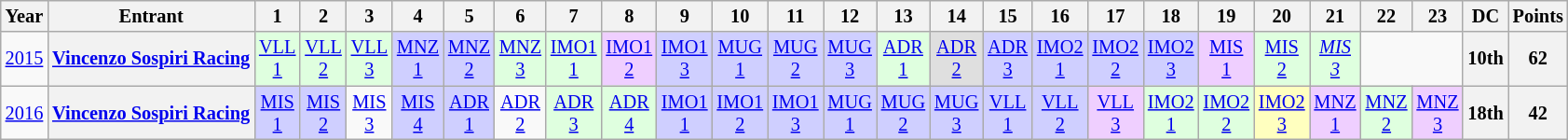<table class="wikitable" style="text-align:center; font-size:85%">
<tr>
<th>Year</th>
<th>Entrant</th>
<th>1</th>
<th>2</th>
<th>3</th>
<th>4</th>
<th>5</th>
<th>6</th>
<th>7</th>
<th>8</th>
<th>9</th>
<th>10</th>
<th>11</th>
<th>12</th>
<th>13</th>
<th>14</th>
<th>15</th>
<th>16</th>
<th>17</th>
<th>18</th>
<th>19</th>
<th>20</th>
<th>21</th>
<th>22</th>
<th>23</th>
<th>DC</th>
<th>Points</th>
</tr>
<tr>
<td><a href='#'>2015</a></td>
<th nowrap><a href='#'>Vincenzo Sospiri Racing</a></th>
<td style="background:#DFFFDF;"><a href='#'>VLL<br>1</a><br></td>
<td style="background:#DFFFDF;"><a href='#'>VLL<br>2</a><br></td>
<td style="background:#DFFFDF;"><a href='#'>VLL<br>3</a><br></td>
<td style="background:#CFCFFF;"><a href='#'>MNZ<br>1</a><br></td>
<td style="background:#CFCFFF;"><a href='#'>MNZ<br>2</a><br></td>
<td style="background:#DFFFDF;"><a href='#'>MNZ<br>3</a><br></td>
<td style="background:#DFFFDF;"><a href='#'>IMO1<br>1</a><br></td>
<td style="background:#EFCFFF;"><a href='#'>IMO1<br>2</a><br></td>
<td style="background:#CFCFFF;"><a href='#'>IMO1<br>3</a><br></td>
<td style="background:#CFCFFF;"><a href='#'>MUG<br>1</a><br></td>
<td style="background:#CFCFFF;"><a href='#'>MUG<br>2</a><br></td>
<td style="background:#CFCFFF;"><a href='#'>MUG<br>3</a><br></td>
<td style="background:#DFFFDF;"><a href='#'>ADR<br>1</a><br></td>
<td style="background:#DFDFDF;"><a href='#'>ADR<br>2</a><br></td>
<td style="background:#CFCFFF;"><a href='#'>ADR<br>3</a><br></td>
<td style="background:#CFCFFF;"><a href='#'>IMO2<br>1</a><br></td>
<td style="background:#CFCFFF;"><a href='#'>IMO2<br>2</a><br></td>
<td style="background:#CFCFFF;"><a href='#'>IMO2<br>3</a><br></td>
<td style="background:#EFCFFF;"><a href='#'>MIS<br>1</a><br></td>
<td style="background:#DFFFDF;"><a href='#'>MIS<br>2</a><br></td>
<td style="background:#DFFFDF;"><em><a href='#'>MIS<br>3</a></em><br></td>
<td colspan=2></td>
<th>10th</th>
<th>62</th>
</tr>
<tr>
<td><a href='#'>2016</a></td>
<th nowrap><a href='#'>Vincenzo Sospiri Racing</a></th>
<td style="background:#CFCFFF;"><a href='#'>MIS<br>1</a><br></td>
<td style="background:#CFCFFF;"><a href='#'>MIS<br>2</a><br></td>
<td><a href='#'>MIS<br>3</a></td>
<td style="background:#CFCFFF;"><a href='#'>MIS<br>4</a><br></td>
<td style="background:#CFCFFF;"><a href='#'>ADR<br>1</a><br></td>
<td><a href='#'>ADR<br>2</a></td>
<td style="background:#DFFFDF;"><a href='#'>ADR<br>3</a><br></td>
<td style="background:#DFFFDF;"><a href='#'>ADR<br>4</a><br></td>
<td style="background:#CFCFFF;"><a href='#'>IMO1<br>1</a><br></td>
<td style="background:#CFCFFF;"><a href='#'>IMO1<br>2</a><br></td>
<td style="background:#CFCFFF;"><a href='#'>IMO1<br>3</a><br></td>
<td style="background:#CFCFFF;"><a href='#'>MUG<br>1</a><br></td>
<td style="background:#CFCFFF;"><a href='#'>MUG<br>2</a><br></td>
<td style="background:#CFCFFF;"><a href='#'>MUG<br>3</a><br></td>
<td style="background:#CFCFFF;"><a href='#'>VLL<br>1</a><br></td>
<td style="background:#CFCFFF;"><a href='#'>VLL<br>2</a><br></td>
<td style="background:#EFCFFF;"><a href='#'>VLL<br>3</a><br></td>
<td style="background:#DFFFDF;"><a href='#'>IMO2<br>1</a><br></td>
<td style="background:#DFFFDF;"><a href='#'>IMO2<br>2</a><br></td>
<td style="background:#FFFFBF;"><a href='#'>IMO2<br>3</a><br></td>
<td style="background:#EFCFFF;"><a href='#'>MNZ<br>1</a><br></td>
<td style="background:#DFFFDF;"><a href='#'>MNZ<br>2</a><br></td>
<td style="background:#EFCFFF;"><a href='#'>MNZ<br>3</a><br></td>
<th>18th</th>
<th>42</th>
</tr>
</table>
